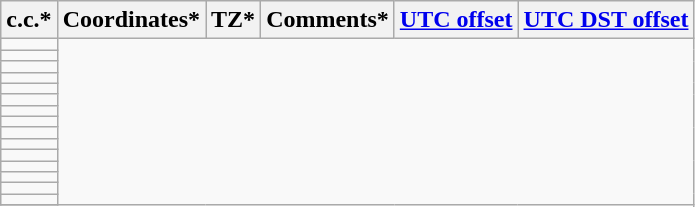<table class="wikitable sortable">
<tr>
<th>c.c.*</th>
<th>Coordinates*</th>
<th>TZ*</th>
<th>Comments*</th>
<th><a href='#'>UTC offset</a></th>
<th><a href='#'>UTC DST offset</a></th>
</tr>
<tr --->
<td></td>
</tr>
<tr --->
<td></td>
</tr>
<tr --->
<td></td>
</tr>
<tr --->
<td></td>
</tr>
<tr --->
<td></td>
</tr>
<tr --->
<td></td>
</tr>
<tr --->
<td></td>
</tr>
<tr --->
<td></td>
</tr>
<tr --->
<td></td>
</tr>
<tr --->
<td></td>
</tr>
<tr --->
<td></td>
</tr>
<tr --->
<td></td>
</tr>
<tr --->
<td></td>
</tr>
<tr --->
<td></td>
</tr>
<tr --->
<td></td>
</tr>
<tr --->
</tr>
</table>
